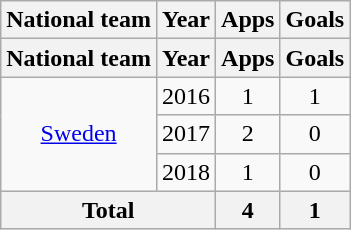<table class="wikitable" style="text-align:center">
<tr>
<th>National team</th>
<th>Year</th>
<th>Apps</th>
<th>Goals</th>
</tr>
<tr>
<th>National team</th>
<th>Year</th>
<th>Apps</th>
<th>Goals</th>
</tr>
<tr>
<td rowspan="3"><a href='#'>Sweden</a></td>
<td>2016</td>
<td>1</td>
<td>1</td>
</tr>
<tr>
<td>2017</td>
<td>2</td>
<td>0</td>
</tr>
<tr>
<td>2018</td>
<td>1</td>
<td>0</td>
</tr>
<tr>
<th colspan="2">Total</th>
<th>4</th>
<th>1</th>
</tr>
</table>
